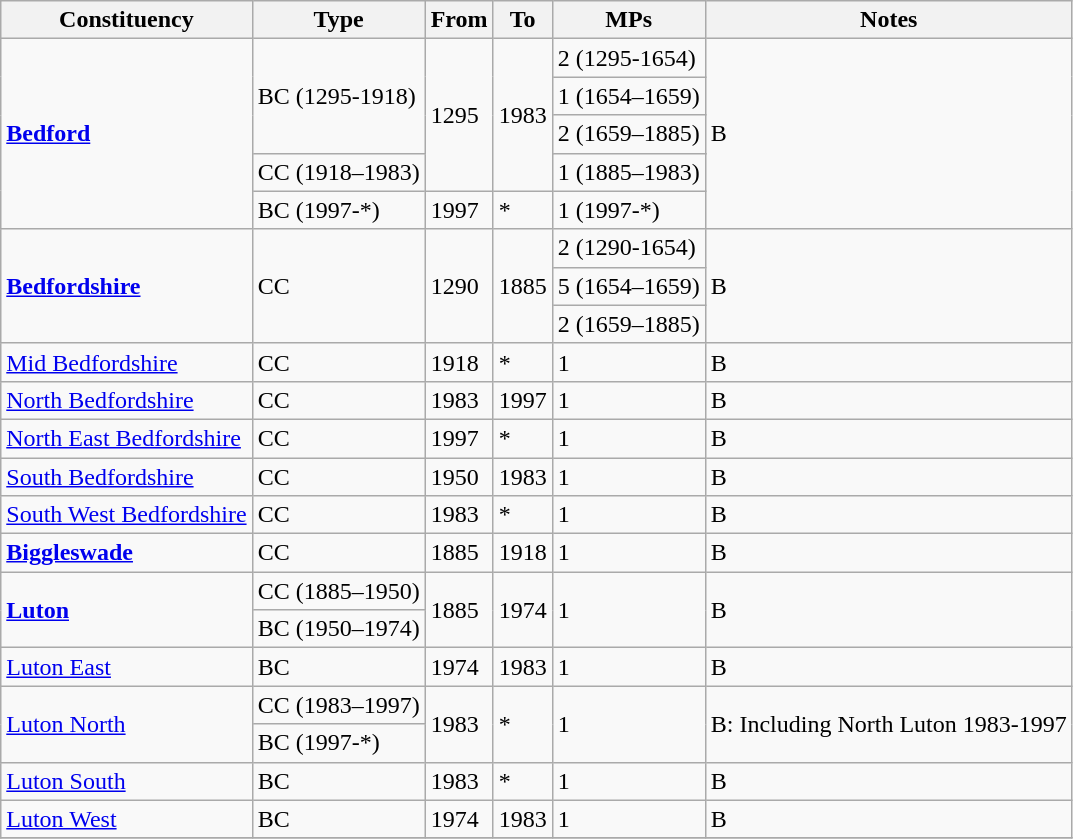<table class="wikitable">
<tr>
<th>Constituency</th>
<th>Type</th>
<th>From</th>
<th>To</th>
<th>MPs</th>
<th>Notes</th>
</tr>
<tr>
<td rowspan="6"><strong><a href='#'>Bedford</a></strong></td>
<td rowspan="4">BC (1295-1918)</td>
<td rowspan="5">1295</td>
<td rowspan="5">1983</td>
<td>2 (1295-1654)</td>
<td rowspan="6">B</td>
</tr>
<tr>
<td>1 (1654–1659)</td>
</tr>
<tr>
<td>2 (1659–1885)</td>
</tr>
<tr>
<td rowspan="2">1 (1885–1983)</td>
</tr>
<tr>
<td>CC (1918–1983)</td>
</tr>
<tr>
<td>BC (1997-*)</td>
<td>1997</td>
<td>*</td>
<td>1 (1997-*)</td>
</tr>
<tr>
<td rowspan="3"><strong><a href='#'>Bedfordshire</a></strong></td>
<td rowspan="3">CC</td>
<td rowspan="3">1290</td>
<td rowspan="3">1885</td>
<td>2 (1290-1654)</td>
<td rowspan="3">B</td>
</tr>
<tr>
<td>5 (1654–1659)</td>
</tr>
<tr>
<td>2 (1659–1885)</td>
</tr>
<tr>
<td><a href='#'>Mid Bedfordshire</a></td>
<td>CC</td>
<td>1918</td>
<td>*</td>
<td>1</td>
<td>B</td>
</tr>
<tr>
<td><a href='#'>North Bedfordshire</a></td>
<td>CC</td>
<td>1983</td>
<td>1997</td>
<td>1</td>
<td>B</td>
</tr>
<tr>
<td><a href='#'>North East Bedfordshire</a></td>
<td>CC</td>
<td>1997</td>
<td>*</td>
<td>1</td>
<td>B</td>
</tr>
<tr>
<td><a href='#'>South Bedfordshire</a></td>
<td>CC</td>
<td>1950</td>
<td>1983</td>
<td>1</td>
<td>B</td>
</tr>
<tr>
<td><a href='#'>South West Bedfordshire</a></td>
<td>CC</td>
<td>1983</td>
<td>*</td>
<td>1</td>
<td>B</td>
</tr>
<tr>
<td><strong><a href='#'>Biggleswade</a></strong></td>
<td>CC</td>
<td>1885</td>
<td>1918</td>
<td>1</td>
<td>B</td>
</tr>
<tr>
<td rowspan="2"><strong><a href='#'>Luton</a></strong></td>
<td>CC (1885–1950)</td>
<td rowspan="2">1885</td>
<td rowspan="2">1974</td>
<td rowspan="2">1</td>
<td rowspan="2">B</td>
</tr>
<tr>
<td>BC (1950–1974)</td>
</tr>
<tr>
<td><a href='#'>Luton East</a></td>
<td>BC</td>
<td>1974</td>
<td>1983</td>
<td>1</td>
<td>B</td>
</tr>
<tr>
<td rowspan="2"><a href='#'>Luton North</a></td>
<td>CC (1983–1997)</td>
<td rowspan="2">1983</td>
<td rowspan="2">*</td>
<td rowspan="2">1</td>
<td rowspan="2">B: Including North Luton 1983-1997</td>
</tr>
<tr>
<td>BC (1997-*)</td>
</tr>
<tr>
<td><a href='#'>Luton South</a></td>
<td>BC</td>
<td>1983</td>
<td>*</td>
<td>1</td>
<td>B</td>
</tr>
<tr>
<td><a href='#'>Luton West</a></td>
<td>BC</td>
<td>1974</td>
<td>1983</td>
<td>1</td>
<td>B</td>
</tr>
<tr>
</tr>
</table>
